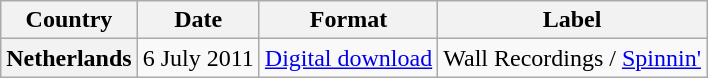<table class="wikitable plainrowheaders">
<tr>
<th scope="col">Country</th>
<th scope="col">Date</th>
<th scope="col">Format</th>
<th scope="col">Label</th>
</tr>
<tr>
<th scope="row">Netherlands</th>
<td>6 July 2011</td>
<td><a href='#'>Digital download</a></td>
<td>Wall Recordings / <a href='#'>Spinnin'</a></td>
</tr>
</table>
